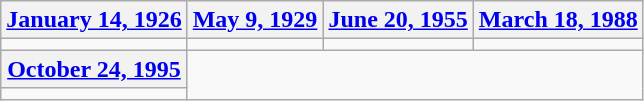<table class="wikitable">
<tr>
<th align="center"><a href='#'>January 14, 1926</a></th>
<th align="center"><a href='#'>May 9, 1929</a></th>
<th align="center"><a href='#'>June 20, 1955</a></th>
<th align="center"><a href='#'>March 18, 1988</a></th>
</tr>
<tr>
<td></td>
<td></td>
<td></td>
<td></td>
</tr>
<tr>
<th align="center"><a href='#'>October 24, 1995</a></th>
</tr>
<tr>
<td></td>
</tr>
</table>
